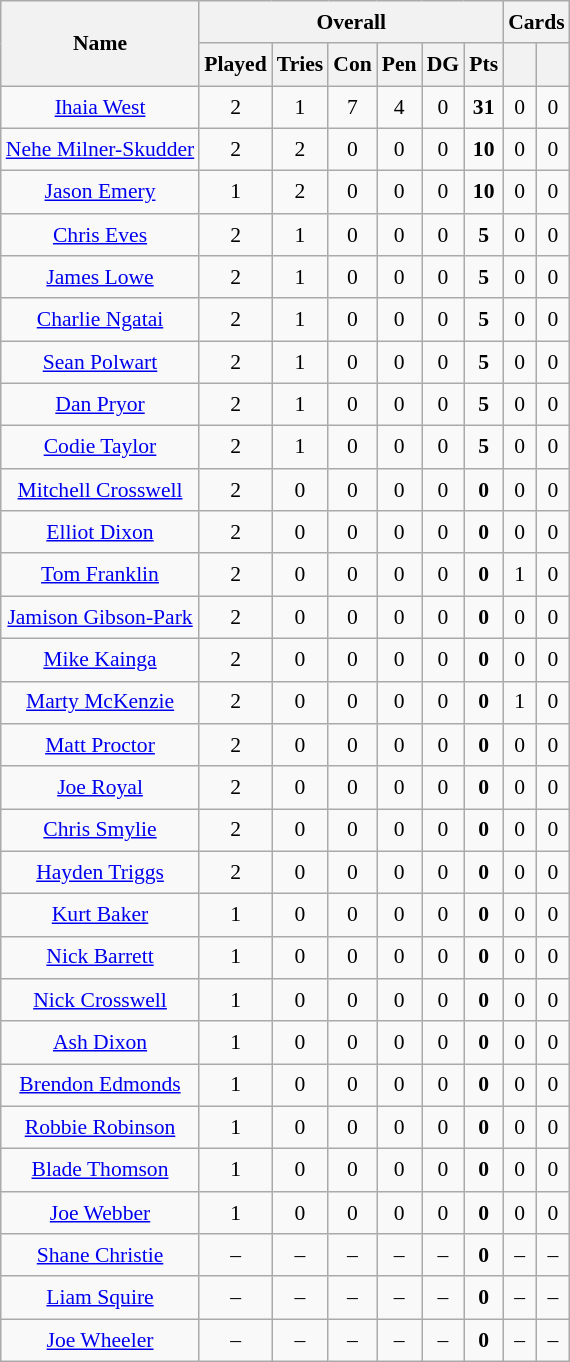<table class="wikitable" style="font-size:90%;border:0;text-align:center;line-height:150%">
<tr>
<th rowspan="2">Name</th>
<th colspan="6">Overall</th>
<th colspan="2">Cards</th>
</tr>
<tr>
<th>Played</th>
<th>Tries</th>
<th>Con</th>
<th>Pen</th>
<th>DG</th>
<th>Pts</th>
<th></th>
<th></th>
</tr>
<tr>
<td><a href='#'>Ihaia West</a></td>
<td>2</td>
<td>1</td>
<td>7</td>
<td>4</td>
<td>0</td>
<td><strong>31</strong></td>
<td>0</td>
<td>0</td>
</tr>
<tr>
<td><a href='#'>Nehe Milner-Skudder</a></td>
<td>2</td>
<td>2</td>
<td>0</td>
<td>0</td>
<td>0</td>
<td><strong>10</strong></td>
<td>0</td>
<td>0</td>
</tr>
<tr>
<td><a href='#'>Jason Emery</a></td>
<td>1</td>
<td>2</td>
<td>0</td>
<td>0</td>
<td>0</td>
<td><strong>10</strong></td>
<td>0</td>
<td>0</td>
</tr>
<tr>
<td><a href='#'>Chris Eves</a></td>
<td>2</td>
<td>1</td>
<td>0</td>
<td>0</td>
<td>0</td>
<td><strong>5</strong></td>
<td>0</td>
<td>0</td>
</tr>
<tr>
<td><a href='#'>James Lowe</a></td>
<td>2</td>
<td>1</td>
<td>0</td>
<td>0</td>
<td>0</td>
<td><strong>5</strong></td>
<td>0</td>
<td>0</td>
</tr>
<tr>
<td><a href='#'>Charlie Ngatai</a></td>
<td>2</td>
<td>1</td>
<td>0</td>
<td>0</td>
<td>0</td>
<td><strong>5</strong></td>
<td>0</td>
<td>0</td>
</tr>
<tr>
<td><a href='#'>Sean Polwart</a></td>
<td>2</td>
<td>1</td>
<td>0</td>
<td>0</td>
<td>0</td>
<td><strong>5</strong></td>
<td>0</td>
<td>0</td>
</tr>
<tr>
<td><a href='#'>Dan Pryor</a></td>
<td>2</td>
<td>1</td>
<td>0</td>
<td>0</td>
<td>0</td>
<td><strong>5</strong></td>
<td>0</td>
<td>0</td>
</tr>
<tr>
<td><a href='#'>Codie Taylor</a></td>
<td>2</td>
<td>1</td>
<td>0</td>
<td>0</td>
<td>0</td>
<td><strong>5</strong></td>
<td>0</td>
<td>0</td>
</tr>
<tr>
<td><a href='#'>Mitchell Crosswell</a></td>
<td>2</td>
<td>0</td>
<td>0</td>
<td>0</td>
<td>0</td>
<td><strong>0</strong></td>
<td>0</td>
<td>0</td>
</tr>
<tr>
<td><a href='#'>Elliot Dixon</a></td>
<td>2</td>
<td>0</td>
<td>0</td>
<td>0</td>
<td>0</td>
<td><strong>0</strong></td>
<td>0</td>
<td>0</td>
</tr>
<tr>
<td><a href='#'>Tom Franklin</a></td>
<td>2</td>
<td>0</td>
<td>0</td>
<td>0</td>
<td>0</td>
<td><strong>0</strong></td>
<td>1</td>
<td>0</td>
</tr>
<tr>
<td><a href='#'>Jamison Gibson-Park</a></td>
<td>2</td>
<td>0</td>
<td>0</td>
<td>0</td>
<td>0</td>
<td><strong>0</strong></td>
<td>0</td>
<td>0</td>
</tr>
<tr>
<td><a href='#'>Mike Kainga</a></td>
<td>2</td>
<td>0</td>
<td>0</td>
<td>0</td>
<td>0</td>
<td><strong>0</strong></td>
<td>0</td>
<td>0</td>
</tr>
<tr>
<td><a href='#'>Marty McKenzie</a></td>
<td>2</td>
<td>0</td>
<td>0</td>
<td>0</td>
<td>0</td>
<td><strong>0</strong></td>
<td>1</td>
<td>0</td>
</tr>
<tr>
<td><a href='#'>Matt Proctor</a></td>
<td>2</td>
<td>0</td>
<td>0</td>
<td>0</td>
<td>0</td>
<td><strong>0</strong></td>
<td>0</td>
<td>0</td>
</tr>
<tr>
<td><a href='#'>Joe Royal</a></td>
<td>2</td>
<td>0</td>
<td>0</td>
<td>0</td>
<td>0</td>
<td><strong>0</strong></td>
<td>0</td>
<td>0</td>
</tr>
<tr>
<td><a href='#'>Chris Smylie</a></td>
<td>2</td>
<td>0</td>
<td>0</td>
<td>0</td>
<td>0</td>
<td><strong>0</strong></td>
<td>0</td>
<td>0</td>
</tr>
<tr>
<td><a href='#'>Hayden Triggs</a></td>
<td>2</td>
<td>0</td>
<td>0</td>
<td>0</td>
<td>0</td>
<td><strong>0</strong></td>
<td>0</td>
<td>0</td>
</tr>
<tr>
<td><a href='#'>Kurt Baker</a></td>
<td>1</td>
<td>0</td>
<td>0</td>
<td>0</td>
<td>0</td>
<td><strong>0</strong></td>
<td>0</td>
<td>0</td>
</tr>
<tr>
<td><a href='#'>Nick Barrett</a></td>
<td>1</td>
<td>0</td>
<td>0</td>
<td>0</td>
<td>0</td>
<td><strong>0</strong></td>
<td>0</td>
<td>0</td>
</tr>
<tr>
<td><a href='#'>Nick Crosswell</a></td>
<td>1</td>
<td>0</td>
<td>0</td>
<td>0</td>
<td>0</td>
<td><strong>0</strong></td>
<td>0</td>
<td>0</td>
</tr>
<tr>
<td><a href='#'>Ash Dixon</a></td>
<td>1</td>
<td>0</td>
<td>0</td>
<td>0</td>
<td>0</td>
<td><strong>0</strong></td>
<td>0</td>
<td>0</td>
</tr>
<tr>
<td><a href='#'>Brendon Edmonds</a></td>
<td>1</td>
<td>0</td>
<td>0</td>
<td>0</td>
<td>0</td>
<td><strong>0</strong></td>
<td>0</td>
<td>0</td>
</tr>
<tr>
<td><a href='#'>Robbie Robinson</a></td>
<td>1</td>
<td>0</td>
<td>0</td>
<td>0</td>
<td>0</td>
<td><strong>0</strong></td>
<td>0</td>
<td>0</td>
</tr>
<tr>
<td><a href='#'>Blade Thomson</a></td>
<td>1</td>
<td>0</td>
<td>0</td>
<td>0</td>
<td>0</td>
<td><strong>0</strong></td>
<td>0</td>
<td>0</td>
</tr>
<tr>
<td><a href='#'>Joe Webber</a></td>
<td>1</td>
<td>0</td>
<td>0</td>
<td>0</td>
<td>0</td>
<td><strong>0</strong></td>
<td>0</td>
<td>0</td>
</tr>
<tr>
<td><a href='#'>Shane Christie</a></td>
<td>–</td>
<td>–</td>
<td>–</td>
<td>–</td>
<td>–</td>
<td><strong>0</strong></td>
<td>–</td>
<td>–</td>
</tr>
<tr>
<td><a href='#'>Liam Squire</a></td>
<td>–</td>
<td>–</td>
<td>–</td>
<td>–</td>
<td>–</td>
<td><strong>0</strong></td>
<td>–</td>
<td>–</td>
</tr>
<tr>
<td><a href='#'>Joe Wheeler</a></td>
<td>–</td>
<td>–</td>
<td>–</td>
<td>–</td>
<td>–</td>
<td><strong>0</strong></td>
<td>–</td>
<td>–</td>
</tr>
</table>
